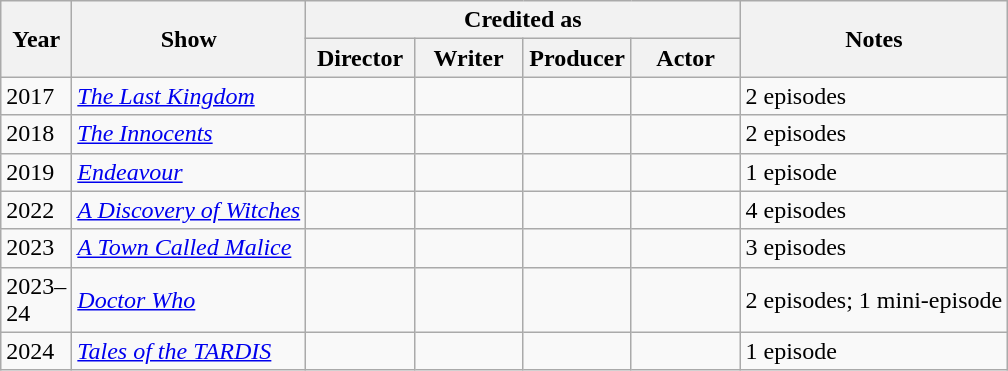<table class="wikitable">
<tr>
<th rowspan="2" width="33">Year</th>
<th rowspan="2">Show</th>
<th colspan="4">Credited as</th>
<th rowspan="2">Notes</th>
</tr>
<tr>
<th width=65>Director</th>
<th width=65>Writer</th>
<th width=65>Producer</th>
<th width=65>Actor</th>
</tr>
<tr>
<td>2017</td>
<td><em><a href='#'>The Last Kingdom</a></em></td>
<td></td>
<td></td>
<td></td>
<td></td>
<td>2 episodes</td>
</tr>
<tr>
<td>2018</td>
<td><em><a href='#'>The Innocents</a></em></td>
<td></td>
<td></td>
<td></td>
<td></td>
<td>2 episodes</td>
</tr>
<tr>
<td>2019</td>
<td><em><a href='#'>Endeavour</a></em></td>
<td></td>
<td></td>
<td></td>
<td></td>
<td>1 episode</td>
</tr>
<tr>
<td>2022</td>
<td><em><a href='#'>A Discovery of Witches</a></em></td>
<td></td>
<td></td>
<td></td>
<td></td>
<td>4 episodes</td>
</tr>
<tr>
<td>2023</td>
<td><em><a href='#'>A Town Called Malice</a></em></td>
<td></td>
<td></td>
<td></td>
<td></td>
<td>3 episodes</td>
</tr>
<tr>
<td>2023–24</td>
<td><em><a href='#'>Doctor Who</a></em></td>
<td></td>
<td></td>
<td></td>
<td></td>
<td>2 episodes; 1 mini-episode</td>
</tr>
<tr>
<td>2024</td>
<td><em><a href='#'>Tales of the TARDIS</a></em></td>
<td></td>
<td></td>
<td></td>
<td></td>
<td>1 episode</td>
</tr>
</table>
